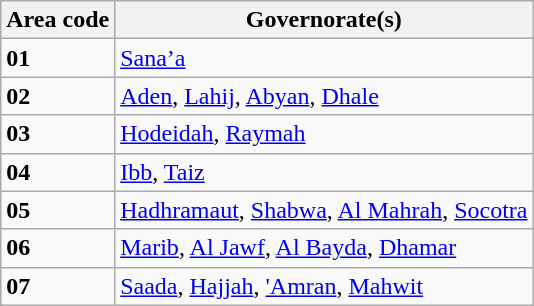<table class="wikitable">
<tr>
<th>Area code</th>
<th>Governorate(s)</th>
</tr>
<tr>
<td><strong>01</strong></td>
<td><a href='#'>Sana’a</a></td>
</tr>
<tr>
<td><strong>02</strong></td>
<td><a href='#'>Aden</a>, <a href='#'>Lahij</a>, <a href='#'>Abyan</a>, <a href='#'>Dhale</a></td>
</tr>
<tr>
<td><strong>03</strong></td>
<td><a href='#'>Hodeidah</a>, <a href='#'>Raymah</a></td>
</tr>
<tr>
<td><strong>04</strong></td>
<td><a href='#'>Ibb</a>, <a href='#'>Taiz</a></td>
</tr>
<tr>
<td><strong>05</strong></td>
<td><a href='#'>Hadhramaut</a>, <a href='#'>Shabwa</a>, <a href='#'>Al Mahrah</a>, <a href='#'>Socotra</a></td>
</tr>
<tr>
<td><strong>06</strong></td>
<td><a href='#'>Marib</a>, <a href='#'>Al Jawf</a>, <a href='#'>Al Bayda</a>, <a href='#'>Dhamar</a></td>
</tr>
<tr>
<td><strong>07</strong></td>
<td><a href='#'>Saada</a>, <a href='#'>Hajjah</a>, <a href='#'>'Amran</a>, <a href='#'>Mahwit</a></td>
</tr>
</table>
